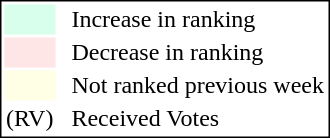<table style="border:1px solid black;">
<tr>
<td style="background:#D8FFEB; width:20px;"></td>
<td> </td>
<td>Increase in ranking</td>
</tr>
<tr>
<td style="background:#FFE6E6; width:20px;"></td>
<td> </td>
<td>Decrease in ranking</td>
</tr>
<tr>
<td style="background:#FFFFE6; width:20px;"></td>
<td> </td>
<td>Not ranked previous week</td>
</tr>
<tr>
<td>(RV)</td>
<td> </td>
<td>Received Votes</td>
</tr>
</table>
